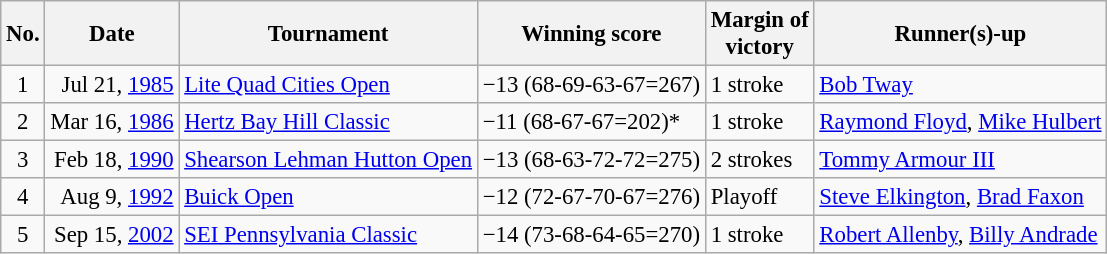<table class="wikitable" style="font-size:95%;">
<tr>
<th>No.</th>
<th>Date</th>
<th>Tournament</th>
<th>Winning score</th>
<th>Margin of<br>victory</th>
<th>Runner(s)-up</th>
</tr>
<tr>
<td align=center>1</td>
<td align=right>Jul 21, <a href='#'>1985</a></td>
<td><a href='#'>Lite Quad Cities Open</a></td>
<td>−13 (68-69-63-67=267)</td>
<td>1 stroke</td>
<td> <a href='#'>Bob Tway</a></td>
</tr>
<tr>
<td align=center>2</td>
<td align=right>Mar 16, <a href='#'>1986</a></td>
<td><a href='#'>Hertz Bay Hill Classic</a></td>
<td>−11 (68-67-67=202)*</td>
<td>1 stroke</td>
<td> <a href='#'>Raymond Floyd</a>,  <a href='#'>Mike Hulbert</a></td>
</tr>
<tr>
<td align=center>3</td>
<td align=right>Feb 18, <a href='#'>1990</a></td>
<td><a href='#'>Shearson Lehman Hutton Open</a></td>
<td>−13 (68-63-72-72=275)</td>
<td>2 strokes</td>
<td> <a href='#'>Tommy Armour III</a></td>
</tr>
<tr>
<td align=center>4</td>
<td align=right>Aug 9, <a href='#'>1992</a></td>
<td><a href='#'>Buick Open</a></td>
<td>−12 (72-67-70-67=276)</td>
<td>Playoff</td>
<td> <a href='#'>Steve Elkington</a>,  <a href='#'>Brad Faxon</a></td>
</tr>
<tr>
<td align=center>5</td>
<td align=right>Sep 15, <a href='#'>2002</a></td>
<td><a href='#'>SEI Pennsylvania Classic</a></td>
<td>−14 (73-68-64-65=270)</td>
<td>1 stroke</td>
<td> <a href='#'>Robert Allenby</a>,  <a href='#'>Billy Andrade</a></td>
</tr>
</table>
